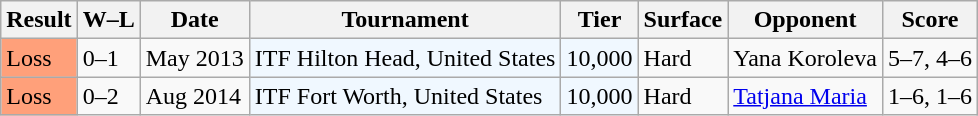<table class="sortable wikitable">
<tr>
<th>Result</th>
<th class="unsortable">W–L</th>
<th>Date</th>
<th>Tournament</th>
<th>Tier</th>
<th>Surface</th>
<th>Opponent</th>
<th class="unsortable">Score</th>
</tr>
<tr>
<td style="background:#ffa07a;">Loss</td>
<td>0–1</td>
<td>May 2013</td>
<td style="background:#f0f8ff;">ITF Hilton Head, United States</td>
<td style="background:#f0f8ff;">10,000</td>
<td>Hard</td>
<td> Yana Koroleva</td>
<td>5–7, 4–6</td>
</tr>
<tr>
<td style="background:#ffa07a;">Loss</td>
<td>0–2</td>
<td>Aug 2014</td>
<td style="background:#f0f8ff;">ITF Fort Worth, United States</td>
<td style="background:#f0f8ff;">10,000</td>
<td>Hard</td>
<td> <a href='#'>Tatjana Maria</a></td>
<td>1–6, 1–6</td>
</tr>
</table>
